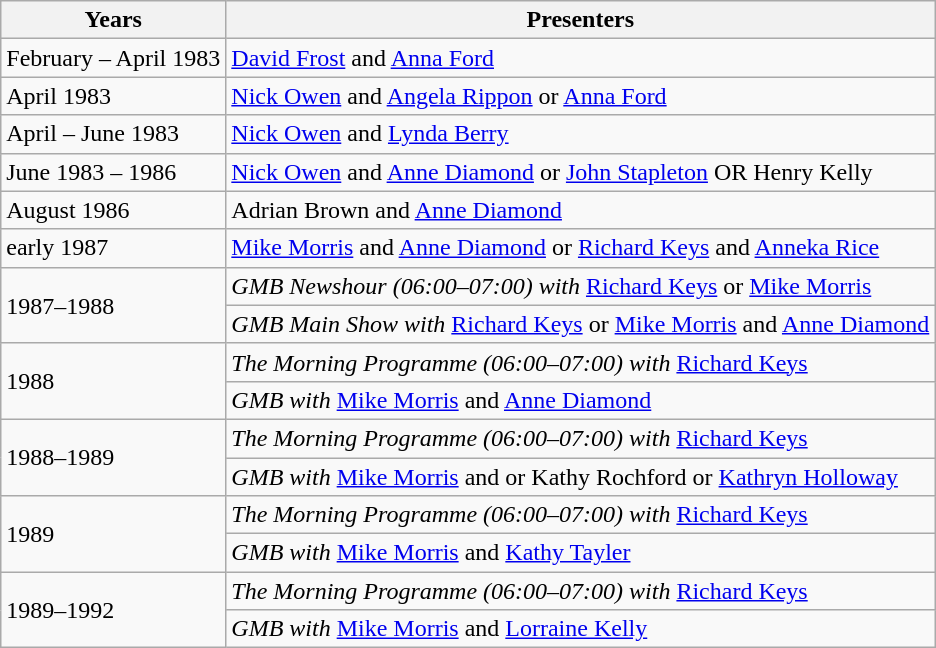<table class="wikitable">
<tr>
<th>Years</th>
<th>Presenters</th>
</tr>
<tr>
<td>February – April 1983</td>
<td><a href='#'>David Frost</a> and <a href='#'>Anna Ford</a></td>
</tr>
<tr>
<td>April 1983</td>
<td><a href='#'>Nick Owen</a> and <a href='#'>Angela Rippon</a> or  <a href='#'>Anna Ford</a></td>
</tr>
<tr>
<td>April – June 1983</td>
<td><a href='#'>Nick Owen</a> and <a href='#'>Lynda Berry</a></td>
</tr>
<tr>
<td>June 1983 – 1986</td>
<td><a href='#'>Nick Owen</a> and <a href='#'>Anne Diamond</a> or <a href='#'>John Stapleton</a> OR Henry Kelly</td>
</tr>
<tr>
<td>August 1986</td>
<td>Adrian Brown and <a href='#'>Anne Diamond</a></td>
</tr>
<tr>
<td>early 1987</td>
<td><a href='#'>Mike Morris</a> and <a href='#'>Anne Diamond</a> or <a href='#'>Richard Keys</a> and <a href='#'>Anneka Rice</a></td>
</tr>
<tr>
<td rowspan=2>1987–1988</td>
<td><em>GMB Newshour (06:00–07:00) with</em> <a href='#'>Richard Keys</a> or <a href='#'>Mike Morris</a></td>
</tr>
<tr>
<td><em>GMB Main Show with</em> <a href='#'>Richard Keys</a> or <a href='#'>Mike Morris</a> and <a href='#'>Anne Diamond</a></td>
</tr>
<tr>
<td rowspan=2>1988</td>
<td><em>The Morning Programme (06:00–07:00) with</em> <a href='#'>Richard Keys</a></td>
</tr>
<tr>
<td><em>GMB with</em> <a href='#'>Mike Morris</a> and <a href='#'>Anne Diamond</a></td>
</tr>
<tr>
<td rowspan=2>1988–1989</td>
<td><em>The Morning Programme (06:00–07:00) with</em> <a href='#'>Richard Keys</a></td>
</tr>
<tr>
<td><em>GMB with</em> <a href='#'>Mike Morris</a> and or Kathy Rochford or <a href='#'>Kathryn Holloway</a></td>
</tr>
<tr>
<td rowspan=2>1989</td>
<td><em>The Morning Programme (06:00–07:00) with</em> <a href='#'>Richard Keys</a></td>
</tr>
<tr>
<td><em>GMB with</em> <a href='#'>Mike Morris</a> and <a href='#'>Kathy Tayler</a></td>
</tr>
<tr>
<td rowspan=2>1989–1992</td>
<td><em>The Morning Programme (06:00–07:00) with</em> <a href='#'>Richard Keys</a></td>
</tr>
<tr>
<td><em>GMB with</em> <a href='#'>Mike Morris</a> and <a href='#'>Lorraine Kelly</a></td>
</tr>
</table>
